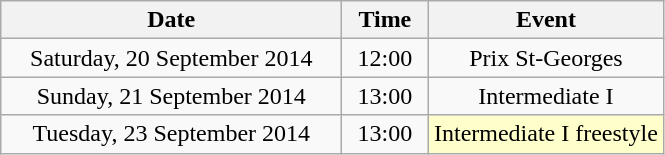<table class = "wikitable" style="text-align:center;">
<tr>
<th width=220>Date</th>
<th width=50>Time</th>
<th width=150>Event</th>
</tr>
<tr>
<td>Saturday, 20 September 2014</td>
<td>12:00</td>
<td>Prix St-Georges</td>
</tr>
<tr>
<td>Sunday, 21 September 2014</td>
<td>13:00</td>
<td>Intermediate I</td>
</tr>
<tr>
<td>Tuesday, 23 September 2014</td>
<td>13:00</td>
<td bgcolor=ffffcc>Intermediate I freestyle</td>
</tr>
</table>
